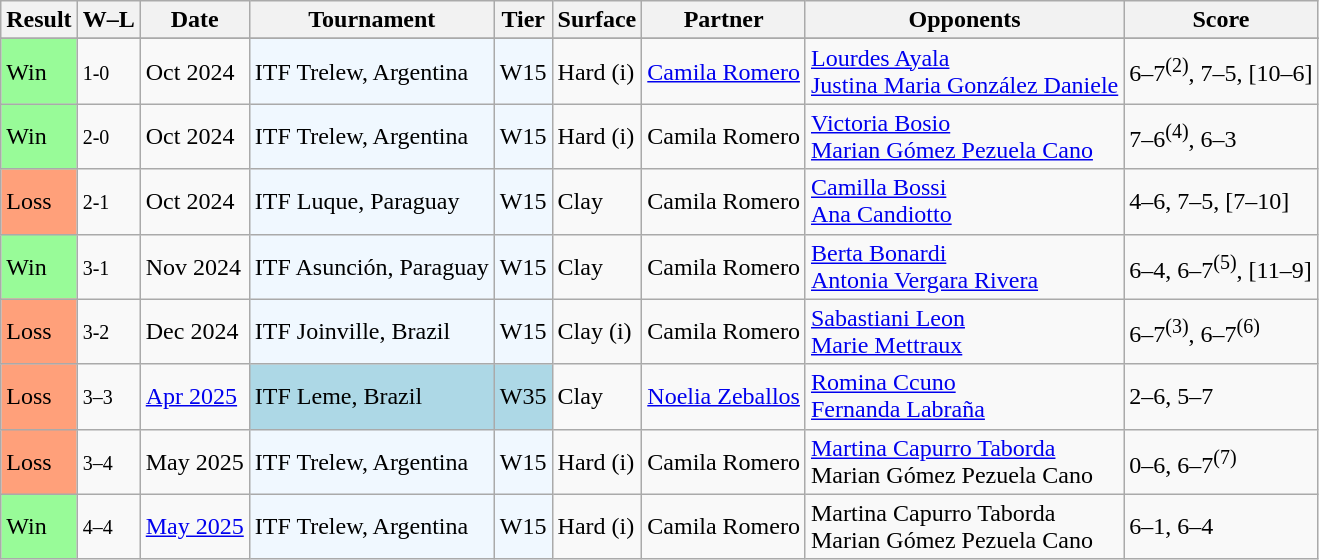<table class="sortable wikitable">
<tr>
<th>Result</th>
<th class="unsortable">W–L</th>
<th>Date</th>
<th>Tournament</th>
<th>Tier</th>
<th>Surface</th>
<th>Partner</th>
<th>Opponents</th>
<th class="unsortable">Score</th>
</tr>
<tr>
</tr>
<tr>
<td bgcolor=98FB98>Win</td>
<td><small>1-0</small></td>
<td>Oct 2024</td>
<td style="background:#f0f8ff;">ITF Trelew, Argentina</td>
<td style="background:#f0f8ff;">W15</td>
<td>Hard (i)</td>
<td> <a href='#'>Camila Romero</a></td>
<td> <a href='#'>Lourdes Ayala</a> <br>  <a href='#'>Justina Maria González Daniele</a></td>
<td>6–7<sup>(2)</sup>, 7–5, [10–6]</td>
</tr>
<tr>
<td bgcolor=98FB98>Win</td>
<td><small>2-0</small></td>
<td>Oct 2024</td>
<td style="background:#f0f8ff;">ITF Trelew, Argentina</td>
<td style="background:#f0f8ff;">W15</td>
<td>Hard (i)</td>
<td> Camila Romero</td>
<td> <a href='#'>Victoria Bosio</a> <br>  <a href='#'>Marian Gómez Pezuela Cano</a></td>
<td>7–6<sup>(4)</sup>, 6–3</td>
</tr>
<tr>
<td style="background:#ffa07a;">Loss</td>
<td><small>2-1</small></td>
<td>Oct 2024</td>
<td style="background:#f0f8ff;">ITF Luque, Paraguay</td>
<td style="background:#f0f8ff;">W15</td>
<td>Clay</td>
<td> Camila Romero</td>
<td> <a href='#'>Camilla Bossi</a> <br>  <a href='#'>Ana Candiotto</a></td>
<td>4–6, 7–5, [7–10]</td>
</tr>
<tr>
<td bgcolor=98FB98>Win</td>
<td><small>3-1</small></td>
<td>Nov 2024</td>
<td style="background:#f0f8ff;">ITF Asunción, Paraguay</td>
<td style="background:#f0f8ff;">W15</td>
<td>Clay</td>
<td> Camila Romero</td>
<td> <a href='#'>Berta Bonardi</a> <br>  <a href='#'>Antonia Vergara Rivera</a></td>
<td>6–4, 6–7<sup>(5)</sup>, [11–9]</td>
</tr>
<tr>
<td style="background:#ffa07a;">Loss</td>
<td><small>3-2</small></td>
<td>Dec 2024</td>
<td style="background:#f0f8ff;">ITF Joinville, Brazil</td>
<td style="background:#f0f8ff;">W15</td>
<td>Clay (i)</td>
<td> Camila Romero</td>
<td> <a href='#'>Sabastiani Leon</a> <br>  <a href='#'>Marie Mettraux</a></td>
<td>6–7<sup>(3)</sup>, 6–7<sup>(6)</sup></td>
</tr>
<tr>
<td style="background:#ffa07a;">Loss</td>
<td><small>3–3</small></td>
<td><a href='#'>Apr 2025</a></td>
<td style="background:lightblue;">ITF Leme, Brazil</td>
<td style="background:lightblue;">W35</td>
<td>Clay</td>
<td> <a href='#'>Noelia Zeballos</a></td>
<td> <a href='#'>Romina Ccuno</a> <br>  <a href='#'>Fernanda Labraña</a></td>
<td>2–6, 5–7</td>
</tr>
<tr>
<td style="background:#ffa07a;">Loss</td>
<td><small>3–4</small></td>
<td>May 2025</td>
<td style="background:#f0f8ff;">ITF Trelew, Argentina</td>
<td style="background:#f0f8ff;">W15</td>
<td>Hard (i)</td>
<td> Camila Romero</td>
<td> <a href='#'>Martina Capurro Taborda</a> <br>  Marian Gómez Pezuela Cano</td>
<td>0–6, 6–7<sup>(7)</sup></td>
</tr>
<tr>
<td bgcolor=98FB98>Win</td>
<td><small>4–4</small></td>
<td><a href='#'>May 2025</a></td>
<td style="background:#f0f8ff;">ITF Trelew, Argentina</td>
<td style="background:#f0f8ff;">W15</td>
<td>Hard (i)</td>
<td> Camila Romero</td>
<td> Martina Capurro Taborda <br>  Marian Gómez Pezuela Cano</td>
<td>6–1, 6–4</td>
</tr>
</table>
